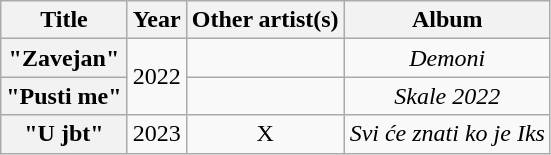<table class="wikitable plainrowheaders" style="text-align:center;">
<tr>
<th scope="col">Title</th>
<th scope="col">Year</th>
<th scope="col">Other artist(s)</th>
<th scope="col">Album</th>
</tr>
<tr>
<th scope="row">"Zavejan"</th>
<td rowspan="2">2022</td>
<td></td>
<td><em>Demoni</em></td>
</tr>
<tr>
<th scope="row">"Pusti me"</th>
<td></td>
<td><em>Skale 2022</em></td>
</tr>
<tr>
<th scope="row">"U jbt"</th>
<td>2023</td>
<td>X</td>
<td><em>Svi će znati ko je Iks</em></td>
</tr>
</table>
